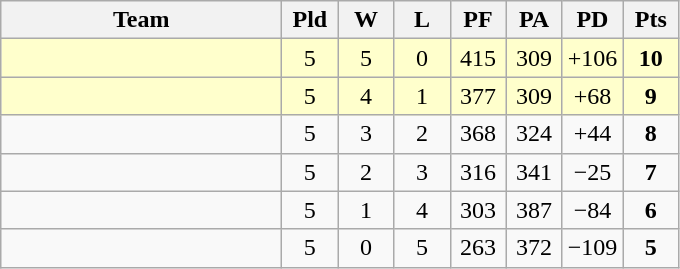<table class=wikitable style="text-align:center">
<tr>
<th width=180>Team</th>
<th width=30>Pld</th>
<th width=30>W</th>
<th width=30>L</th>
<th width=30>PF</th>
<th width=30>PA</th>
<th width=30>PD</th>
<th width=30>Pts</th>
</tr>
<tr align=center bgcolor="#ffffcc">
<td align=left></td>
<td>5</td>
<td>5</td>
<td>0</td>
<td>415</td>
<td>309</td>
<td>+106</td>
<td><strong>10</strong></td>
</tr>
<tr align=center bgcolor="#ffffcc">
<td align=left></td>
<td>5</td>
<td>4</td>
<td>1</td>
<td>377</td>
<td>309</td>
<td>+68</td>
<td><strong>9</strong></td>
</tr>
<tr>
<td align=left></td>
<td>5</td>
<td>3</td>
<td>2</td>
<td>368</td>
<td>324</td>
<td>+44</td>
<td><strong>8</strong></td>
</tr>
<tr>
<td align=left></td>
<td>5</td>
<td>2</td>
<td>3</td>
<td>316</td>
<td>341</td>
<td>−25</td>
<td><strong>7</strong></td>
</tr>
<tr>
<td align=left></td>
<td>5</td>
<td>1</td>
<td>4</td>
<td>303</td>
<td>387</td>
<td>−84</td>
<td><strong>6</strong></td>
</tr>
<tr>
<td align=left></td>
<td>5</td>
<td>0</td>
<td>5</td>
<td>263</td>
<td>372</td>
<td>−109</td>
<td><strong>5</strong></td>
</tr>
</table>
